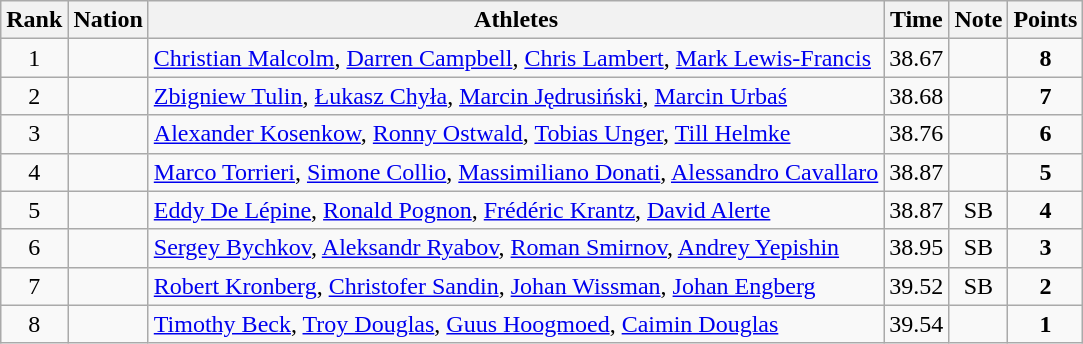<table class="wikitable sortable" style="text-align:center">
<tr>
<th>Rank</th>
<th>Nation</th>
<th>Athletes</th>
<th>Time</th>
<th>Note</th>
<th>Points</th>
</tr>
<tr>
<td>1</td>
<td align=left></td>
<td align=left><a href='#'>Christian Malcolm</a>, <a href='#'>Darren Campbell</a>, <a href='#'>Chris Lambert</a>, <a href='#'>Mark Lewis-Francis</a></td>
<td>38.67</td>
<td></td>
<td><strong>8</strong></td>
</tr>
<tr>
<td>2</td>
<td align=left></td>
<td align=left><a href='#'>Zbigniew Tulin</a>, <a href='#'>Łukasz Chyła</a>, <a href='#'>Marcin Jędrusiński</a>, <a href='#'>Marcin Urbaś</a></td>
<td>38.68</td>
<td></td>
<td><strong>7</strong></td>
</tr>
<tr>
<td>3</td>
<td align=left></td>
<td align=left><a href='#'>Alexander Kosenkow</a>, <a href='#'>Ronny Ostwald</a>, <a href='#'>Tobias Unger</a>, <a href='#'>Till Helmke</a></td>
<td>38.76</td>
<td></td>
<td><strong>6</strong></td>
</tr>
<tr>
<td>4</td>
<td align=left></td>
<td align=left><a href='#'>Marco Torrieri</a>, <a href='#'>Simone Collio</a>, <a href='#'>Massimiliano Donati</a>, <a href='#'>Alessandro Cavallaro</a></td>
<td>38.87</td>
<td></td>
<td><strong>5</strong></td>
</tr>
<tr>
<td>5</td>
<td align=left></td>
<td align=left><a href='#'>Eddy De Lépine</a>, <a href='#'>Ronald Pognon</a>, <a href='#'>Frédéric Krantz</a>, <a href='#'>David Alerte</a></td>
<td>38.87</td>
<td>SB</td>
<td><strong>4</strong></td>
</tr>
<tr>
<td>6</td>
<td align=left></td>
<td align=left><a href='#'>Sergey Bychkov</a>, <a href='#'>Aleksandr Ryabov</a>, <a href='#'>Roman Smirnov</a>, <a href='#'>Andrey Yepishin</a></td>
<td>38.95</td>
<td>SB</td>
<td><strong>3</strong></td>
</tr>
<tr>
<td>7</td>
<td align=left></td>
<td align=left><a href='#'>Robert Kronberg</a>, <a href='#'>Christofer Sandin</a>, <a href='#'>Johan Wissman</a>, <a href='#'>Johan Engberg</a></td>
<td>39.52</td>
<td>SB</td>
<td><strong>2</strong></td>
</tr>
<tr>
<td>8</td>
<td align=left></td>
<td align=left><a href='#'>Timothy Beck</a>, <a href='#'>Troy Douglas</a>, <a href='#'>Guus Hoogmoed</a>, <a href='#'>Caimin Douglas</a></td>
<td>39.54</td>
<td></td>
<td><strong>1</strong></td>
</tr>
</table>
